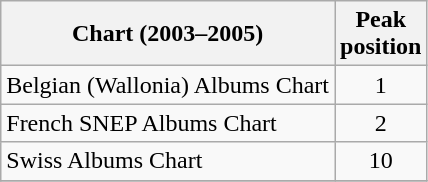<table class="wikitable sortable">
<tr>
<th align="left">Chart (2003–2005)</th>
<th align="center">Peak<br>position</th>
</tr>
<tr>
<td align="left">Belgian (Wallonia) Albums Chart</td>
<td align="center">1</td>
</tr>
<tr>
<td align="left">French SNEP Albums Chart</td>
<td align="center">2</td>
</tr>
<tr>
<td align="left">Swiss Albums Chart</td>
<td align="center">10</td>
</tr>
<tr>
</tr>
</table>
